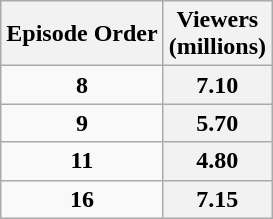<table Class="wikitable sortable">
<tr>
<th>Episode Order</th>
<th>Viewers<br>(millions)</th>
</tr>
<tr>
<td style="text-align:center"><strong>8</strong></td>
<th>7.10</th>
</tr>
<tr>
<td style="text-align:center"><strong>9</strong></td>
<th>5.70</th>
</tr>
<tr>
<td style="text-align:center"><strong>11</strong></td>
<th>4.80</th>
</tr>
<tr>
<td style="text-align:center"><strong>16</strong></td>
<th>7.15</th>
</tr>
</table>
